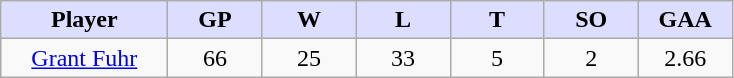<table class="wikitable sortable">
<tr>
<th style="background:#ddf; width:16%;">Player</th>
<th style="background:#ddf; width:9%;">GP</th>
<th style="background:#ddf; width:9%;">W</th>
<th style="background:#ddf; width:9%;">L</th>
<th style="background:#ddf; width:9%;">T</th>
<th style="background:#ddf; width:9%;">SO</th>
<th style="background:#ddf; width:9%;">GAA</th>
</tr>
<tr style="text-align:center;">
<td><a href='#'>Grant Fuhr</a></td>
<td>66</td>
<td>25</td>
<td>33</td>
<td>5</td>
<td>2</td>
<td>2.66</td>
</tr>
</table>
